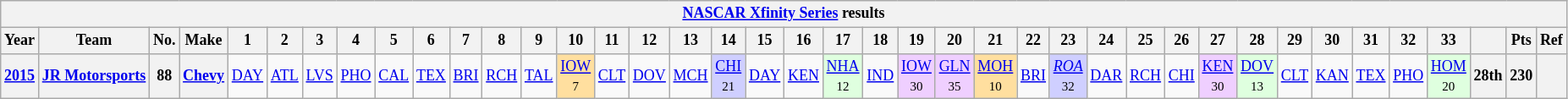<table class="wikitable" style="text-align:center; font-size:75%">
<tr>
<th colspan=40><a href='#'>NASCAR Xfinity Series</a> results</th>
</tr>
<tr>
<th>Year</th>
<th>Team</th>
<th>No.</th>
<th>Make</th>
<th>1</th>
<th>2</th>
<th>3</th>
<th>4</th>
<th>5</th>
<th>6</th>
<th>7</th>
<th>8</th>
<th>9</th>
<th>10</th>
<th>11</th>
<th>12</th>
<th>13</th>
<th>14</th>
<th>15</th>
<th>16</th>
<th>17</th>
<th>18</th>
<th>19</th>
<th>20</th>
<th>21</th>
<th>22</th>
<th>23</th>
<th>24</th>
<th>25</th>
<th>26</th>
<th>27</th>
<th>28</th>
<th>29</th>
<th>30</th>
<th>31</th>
<th>32</th>
<th>33</th>
<th></th>
<th>Pts</th>
<th>Ref</th>
</tr>
<tr>
<th><a href='#'>2015</a></th>
<th><a href='#'>JR Motorsports</a></th>
<th>88</th>
<th><a href='#'>Chevy</a></th>
<td><a href='#'>DAY</a></td>
<td><a href='#'>ATL</a></td>
<td><a href='#'>LVS</a></td>
<td><a href='#'>PHO</a></td>
<td><a href='#'>CAL</a></td>
<td><a href='#'>TEX</a></td>
<td><a href='#'>BRI</a></td>
<td><a href='#'>RCH</a></td>
<td><a href='#'>TAL</a></td>
<td style="background:#FFDF9F;"><a href='#'>IOW</a><br><small>7</small></td>
<td><a href='#'>CLT</a></td>
<td><a href='#'>DOV</a></td>
<td><a href='#'>MCH</a></td>
<td style="background:#CFCFFF;"><a href='#'>CHI</a><br><small>21</small></td>
<td><a href='#'>DAY</a></td>
<td><a href='#'>KEN</a></td>
<td style="background:#DFFFDF;"><a href='#'>NHA</a><br><small>12</small></td>
<td><a href='#'>IND</a></td>
<td style="background:#EFCFFF;"><a href='#'>IOW</a><br><small>30</small></td>
<td style="background:#EFCFFF;"><a href='#'>GLN</a><br><small>35</small></td>
<td style="background:#FFDF9F;"><a href='#'>MOH</a><br><small>10</small></td>
<td><a href='#'>BRI</a></td>
<td style="background:#CFCFFF;"><em><a href='#'>ROA</a></em><br><small>32</small></td>
<td><a href='#'>DAR</a></td>
<td><a href='#'>RCH</a></td>
<td><a href='#'>CHI</a></td>
<td style="background:#EFCFFF;"><a href='#'>KEN</a><br><small>30</small></td>
<td style="background:#DFFFDF;"><a href='#'>DOV</a><br><small>13</small></td>
<td><a href='#'>CLT</a></td>
<td><a href='#'>KAN</a></td>
<td><a href='#'>TEX</a></td>
<td><a href='#'>PHO</a></td>
<td style="background:#DFFFDF;"><a href='#'>HOM</a><br><small>20</small></td>
<th>28th</th>
<th>230</th>
<th></th>
</tr>
</table>
